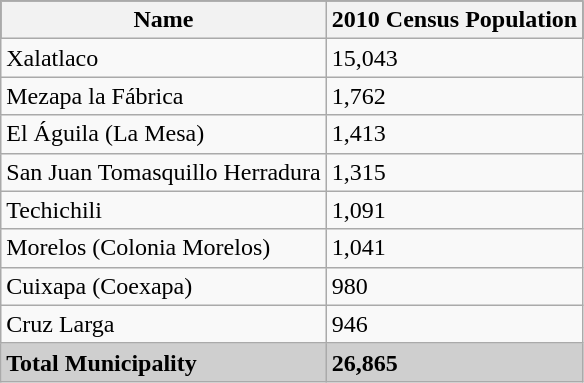<table class="wikitable">
<tr style="background:#000000; color:black;">
<th><strong>Name</strong></th>
<th><strong>2010 Census Population</strong></th>
</tr>
<tr>
<td>Xalatlaco</td>
<td>15,043</td>
</tr>
<tr>
<td>Mezapa la Fábrica</td>
<td>1,762</td>
</tr>
<tr>
<td>El Águila (La Mesa)</td>
<td>1,413</td>
</tr>
<tr>
<td>San Juan Tomasquillo Herradura</td>
<td>1,315</td>
</tr>
<tr>
<td>Techichili</td>
<td>1,091</td>
</tr>
<tr>
<td>Morelos (Colonia Morelos)</td>
<td>1,041</td>
</tr>
<tr>
<td>Cuixapa (Coexapa)</td>
<td>980</td>
</tr>
<tr>
<td>Cruz Larga</td>
<td>946</td>
</tr>
<tr style="background:#CFCFCF;">
<td><strong>Total Municipality</strong></td>
<td><strong>26,865</strong></td>
</tr>
</table>
